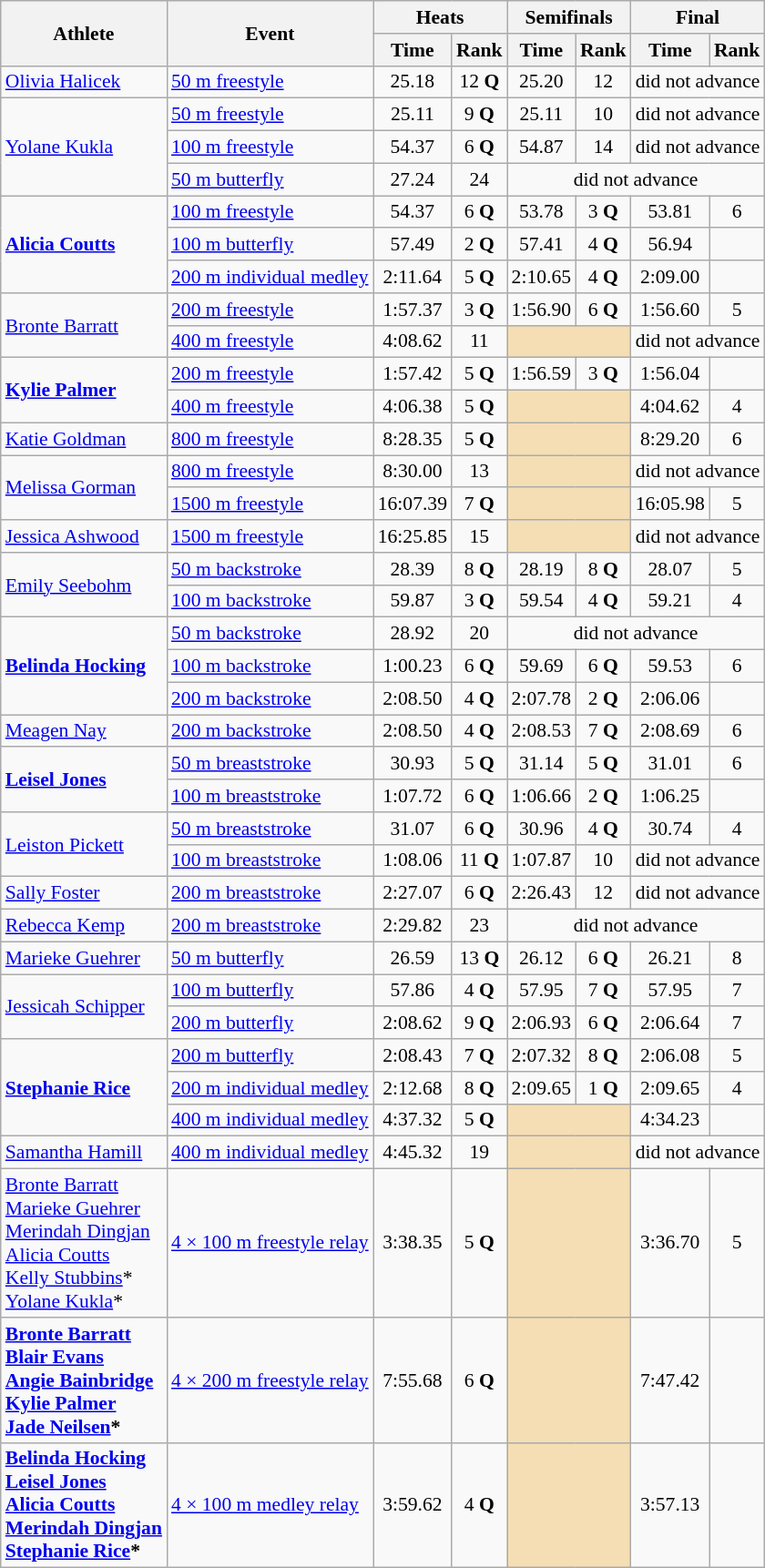<table class=wikitable style="font-size:90%">
<tr>
<th rowspan="2">Athlete</th>
<th rowspan="2">Event</th>
<th colspan="2">Heats</th>
<th colspan="2">Semifinals</th>
<th colspan="2">Final</th>
</tr>
<tr>
<th>Time</th>
<th>Rank</th>
<th>Time</th>
<th>Rank</th>
<th>Time</th>
<th>Rank</th>
</tr>
<tr>
<td rowspan="1"><a href='#'>Olivia Halicek</a></td>
<td><a href='#'>50 m freestyle</a></td>
<td align=center>25.18</td>
<td align=center>12 <strong>Q</strong></td>
<td align=center>25.20</td>
<td align=center>12</td>
<td align=center colspan=2>did not advance</td>
</tr>
<tr>
<td rowspan="3"><a href='#'>Yolane Kukla</a></td>
<td><a href='#'>50 m freestyle</a></td>
<td align=center>25.11</td>
<td align=center>9 <strong>Q</strong></td>
<td align=center>25.11</td>
<td align=center>10</td>
<td align=center colspan=2>did not advance</td>
</tr>
<tr>
<td><a href='#'>100 m freestyle</a></td>
<td align=center>54.37</td>
<td align=center>6 <strong>Q</strong></td>
<td align=center>54.87</td>
<td align=center>14</td>
<td align=center colspan=2>did not advance</td>
</tr>
<tr>
<td><a href='#'>50 m butterfly</a></td>
<td align=center>27.24</td>
<td align=center>24</td>
<td align=center colspan=4>did not advance</td>
</tr>
<tr>
<td rowspan="3"><strong><a href='#'>Alicia Coutts</a></strong></td>
<td><a href='#'>100 m freestyle</a></td>
<td align=center>54.37</td>
<td align=center>6 <strong>Q</strong></td>
<td align=center>53.78</td>
<td align=center>3 <strong>Q</strong></td>
<td align=center>53.81</td>
<td align=center>6</td>
</tr>
<tr>
<td><a href='#'>100 m butterfly</a></td>
<td align=center>57.49</td>
<td align=center>2 <strong>Q</strong></td>
<td align=center>57.41</td>
<td align=center>4 <strong>Q</strong></td>
<td align=center>56.94</td>
<td align=center></td>
</tr>
<tr>
<td><a href='#'>200 m individual medley</a></td>
<td align=center>2:11.64</td>
<td align=center>5 <strong>Q</strong></td>
<td align=center>2:10.65</td>
<td align=center>4 <strong>Q</strong></td>
<td align=center>2:09.00</td>
<td align=center></td>
</tr>
<tr>
<td rowspan="2"><a href='#'>Bronte Barratt</a></td>
<td><a href='#'>200 m freestyle</a></td>
<td align=center>1:57.37</td>
<td align=center>3 <strong>Q</strong></td>
<td align=center>1:56.90</td>
<td align=center>6 <strong>Q</strong></td>
<td align=center>1:56.60</td>
<td align=center>5</td>
</tr>
<tr>
<td><a href='#'>400 m freestyle</a></td>
<td align=center>4:08.62</td>
<td align=center>11</td>
<td colspan= 2 bgcolor="wheat"></td>
<td align=center colspan=2>did not advance</td>
</tr>
<tr>
<td rowspan="2"><strong><a href='#'>Kylie Palmer</a></strong></td>
<td><a href='#'>200 m freestyle</a></td>
<td align=center>1:57.42</td>
<td align=center>5 <strong>Q</strong></td>
<td align=center>1:56.59</td>
<td align=center>3 <strong>Q</strong></td>
<td align=center>1:56.04</td>
<td align=center></td>
</tr>
<tr>
<td><a href='#'>400 m freestyle</a></td>
<td align=center>4:06.38</td>
<td align=center>5 <strong>Q</strong></td>
<td colspan= 2 bgcolor="wheat"></td>
<td align=center>4:04.62</td>
<td align=center>4</td>
</tr>
<tr>
<td rowspan="1"><a href='#'>Katie Goldman</a></td>
<td><a href='#'>800 m freestyle</a></td>
<td align=center>8:28.35</td>
<td align=center>5 <strong>Q</strong></td>
<td colspan= 2 bgcolor="wheat"></td>
<td align=center>8:29.20</td>
<td align=center>6</td>
</tr>
<tr>
<td rowspan="2"><a href='#'>Melissa Gorman</a></td>
<td><a href='#'>800 m freestyle</a></td>
<td align=center>8:30.00</td>
<td align=center>13</td>
<td colspan= 2 bgcolor="wheat"></td>
<td align=center colspan=2>did not advance</td>
</tr>
<tr>
<td><a href='#'>1500 m freestyle</a></td>
<td align=center>16:07.39</td>
<td align=center>7 <strong>Q</strong></td>
<td colspan= 2 bgcolor="wheat"></td>
<td align=center>16:05.98</td>
<td align=center>5</td>
</tr>
<tr>
<td rowspan="1"><a href='#'>Jessica Ashwood</a></td>
<td><a href='#'>1500 m freestyle</a></td>
<td align=center>16:25.85</td>
<td align=center>15</td>
<td colspan= 2 bgcolor="wheat"></td>
<td align=center colspan=2>did not advance</td>
</tr>
<tr>
<td rowspan="2"><a href='#'>Emily Seebohm</a></td>
<td><a href='#'>50 m backstroke</a></td>
<td align=center>28.39</td>
<td align=center>8 <strong>Q</strong></td>
<td align=center>28.19</td>
<td align=center>8 <strong>Q</strong></td>
<td align=center>28.07</td>
<td align=center>5</td>
</tr>
<tr>
<td><a href='#'>100 m backstroke</a></td>
<td align=center>59.87</td>
<td align=center>3 <strong>Q</strong></td>
<td align=center>59.54</td>
<td align=center>4 <strong>Q</strong></td>
<td align=center>59.21</td>
<td align=center>4</td>
</tr>
<tr>
<td rowspan="3"><strong><a href='#'>Belinda Hocking</a></strong></td>
<td><a href='#'>50 m backstroke</a></td>
<td align=center>28.92</td>
<td align=center>20</td>
<td align=center colspan=4>did not advance</td>
</tr>
<tr>
<td><a href='#'>100 m backstroke</a></td>
<td align=center>1:00.23</td>
<td align=center>6 <strong>Q</strong></td>
<td align=center>59.69</td>
<td align=center>6 <strong>Q</strong></td>
<td align=center>59.53</td>
<td align=center>6</td>
</tr>
<tr>
<td><a href='#'>200 m backstroke</a></td>
<td align=center>2:08.50</td>
<td align=center>4 <strong>Q</strong></td>
<td align=center>2:07.78</td>
<td align=center>2 <strong>Q</strong></td>
<td align=center>2:06.06</td>
<td align=center></td>
</tr>
<tr>
<td rowspan="1"><a href='#'>Meagen Nay</a></td>
<td><a href='#'>200 m backstroke</a></td>
<td align=center>2:08.50</td>
<td align=center>4 <strong>Q</strong></td>
<td align=center>2:08.53</td>
<td align=center>7 <strong>Q</strong></td>
<td align=center>2:08.69</td>
<td align=center>6</td>
</tr>
<tr>
<td rowspan="2"><strong><a href='#'>Leisel Jones</a></strong></td>
<td><a href='#'>50 m breaststroke</a></td>
<td align=center>30.93</td>
<td align=center>5 <strong>Q</strong></td>
<td align=center>31.14</td>
<td align=center>5 <strong>Q</strong></td>
<td align=center>31.01</td>
<td align=center>6</td>
</tr>
<tr>
<td><a href='#'>100 m breaststroke</a></td>
<td align=center>1:07.72</td>
<td align=center>6 <strong>Q</strong></td>
<td align=center>1:06.66</td>
<td align=center>2 <strong>Q</strong></td>
<td align=center>1:06.25</td>
<td align=center></td>
</tr>
<tr>
<td rowspan="2"><a href='#'>Leiston Pickett</a></td>
<td><a href='#'>50 m breaststroke</a></td>
<td align=center>31.07</td>
<td align=center>6 <strong>Q</strong></td>
<td align=center>30.96</td>
<td align=center>4 <strong>Q</strong></td>
<td align=center>30.74</td>
<td align=center>4</td>
</tr>
<tr>
<td><a href='#'>100 m breaststroke</a></td>
<td align=center>1:08.06</td>
<td align=center>11 <strong>Q</strong></td>
<td align=center>1:07.87</td>
<td align=center>10</td>
<td align=center colspan=2>did not advance</td>
</tr>
<tr>
<td rowspan="1"><a href='#'>Sally Foster</a></td>
<td><a href='#'>200 m breaststroke</a></td>
<td align=center>2:27.07</td>
<td align=center>6 <strong>Q</strong></td>
<td align=center>2:26.43</td>
<td align=center>12</td>
<td align=center colspan=2>did not advance</td>
</tr>
<tr>
<td rowspan="1"><a href='#'>Rebecca Kemp</a></td>
<td><a href='#'>200 m breaststroke</a></td>
<td align=center>2:29.82</td>
<td align=center>23</td>
<td align=center colspan=4>did not advance</td>
</tr>
<tr>
<td rowspan="1"><a href='#'>Marieke Guehrer</a></td>
<td><a href='#'>50 m butterfly</a></td>
<td align=center>26.59</td>
<td align=center>13 <strong>Q</strong></td>
<td align=center>26.12</td>
<td align=center>6 <strong>Q</strong></td>
<td align=center>26.21</td>
<td align=center>8</td>
</tr>
<tr>
<td rowspan="2"><a href='#'>Jessicah Schipper</a></td>
<td><a href='#'>100 m butterfly</a></td>
<td align=center>57.86</td>
<td align=center>4 <strong>Q</strong></td>
<td align=center>57.95</td>
<td align=center>7 <strong>Q</strong></td>
<td align=center>57.95</td>
<td align=center>7</td>
</tr>
<tr>
<td><a href='#'>200 m butterfly</a></td>
<td align=center>2:08.62</td>
<td align=center>9 <strong>Q</strong></td>
<td align=center>2:06.93</td>
<td align=center>6 <strong>Q</strong></td>
<td align=center>2:06.64</td>
<td align=center>7</td>
</tr>
<tr>
<td rowspan="3"><strong><a href='#'>Stephanie Rice</a></strong></td>
<td><a href='#'>200 m butterfly</a></td>
<td align=center>2:08.43</td>
<td align=center>7 <strong>Q</strong></td>
<td align=center>2:07.32</td>
<td align=center>8 <strong>Q</strong></td>
<td align=center>2:06.08</td>
<td align=center>5</td>
</tr>
<tr>
<td><a href='#'>200 m individual medley</a></td>
<td align=center>2:12.68</td>
<td align=center>8 <strong>Q</strong></td>
<td align=center>2:09.65</td>
<td align=center>1 <strong>Q</strong></td>
<td align=center>2:09.65</td>
<td align=center>4</td>
</tr>
<tr>
<td><a href='#'>400 m individual medley</a></td>
<td align=center>4:37.32</td>
<td align=center>5 <strong>Q</strong></td>
<td colspan= 2 bgcolor="wheat"></td>
<td align=center>4:34.23</td>
<td align=center></td>
</tr>
<tr>
<td rowspan="1"><a href='#'>Samantha Hamill</a></td>
<td><a href='#'>400 m individual medley</a></td>
<td align=center>4:45.32</td>
<td align=center>19</td>
<td colspan= 2 bgcolor="wheat"></td>
<td align=center colspan=2>did not advance</td>
</tr>
<tr>
<td rowspan="1"><a href='#'>Bronte Barratt</a><br><a href='#'>Marieke Guehrer</a><br><a href='#'>Merindah Dingjan</a><br><a href='#'>Alicia Coutts</a><br><a href='#'>Kelly Stubbins</a>*<br><a href='#'>Yolane Kukla</a>*</td>
<td><a href='#'>4 × 100 m freestyle relay</a></td>
<td align=center>3:38.35</td>
<td align=center>5 <strong>Q</strong></td>
<td colspan= 2 bgcolor="wheat"></td>
<td align=center>3:36.70</td>
<td align=center>5</td>
</tr>
<tr>
<td rowspan="1"><strong><a href='#'>Bronte Barratt</a><br><a href='#'>Blair Evans</a><br><a href='#'>Angie Bainbridge</a><br><a href='#'>Kylie Palmer</a><br><a href='#'>Jade Neilsen</a>*</strong></td>
<td><a href='#'>4 × 200 m freestyle relay</a></td>
<td align=center>7:55.68</td>
<td align=center>6 <strong>Q</strong></td>
<td colspan= 2 bgcolor="wheat"></td>
<td align=center>7:47.42</td>
<td align=center></td>
</tr>
<tr>
<td rowspan="1"><strong><a href='#'>Belinda Hocking</a><br><a href='#'>Leisel Jones</a><br><a href='#'>Alicia Coutts</a><br><a href='#'>Merindah Dingjan</a><br><a href='#'>Stephanie Rice</a>*</strong></td>
<td><a href='#'>4 × 100 m medley relay</a></td>
<td align=center>3:59.62</td>
<td align=center>4 <strong>Q</strong></td>
<td colspan= 2 bgcolor="wheat"></td>
<td align=center>3:57.13</td>
<td align=center></td>
</tr>
</table>
